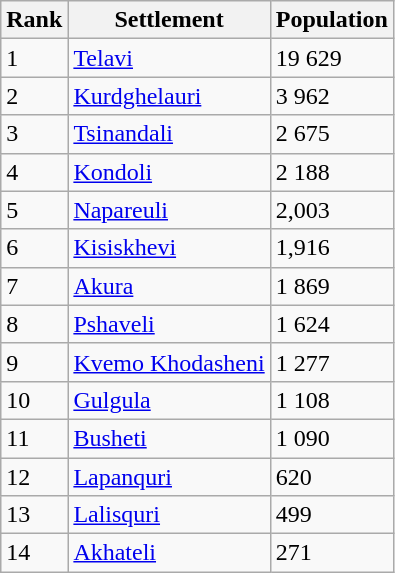<table class="wikitable sortable">
<tr>
<th>Rank</th>
<th>Settlement</th>
<th>Population</th>
</tr>
<tr>
<td>1</td>
<td><a href='#'>Telavi</a></td>
<td>19 629</td>
</tr>
<tr>
<td>2</td>
<td><a href='#'>Kurdghelauri</a></td>
<td>3 962</td>
</tr>
<tr>
<td>3</td>
<td><a href='#'>Tsinandali</a></td>
<td>2 675</td>
</tr>
<tr>
<td>4</td>
<td><a href='#'>Kondoli</a></td>
<td>2 188</td>
</tr>
<tr>
<td>5</td>
<td><a href='#'>Napareuli</a></td>
<td>2,003</td>
</tr>
<tr>
<td>6</td>
<td><a href='#'>Kisiskhevi</a></td>
<td>1,916</td>
</tr>
<tr>
<td>7</td>
<td><a href='#'>Akura</a></td>
<td>1 869</td>
</tr>
<tr>
<td>8</td>
<td><a href='#'>Pshaveli</a></td>
<td>1 624</td>
</tr>
<tr>
<td>9</td>
<td><a href='#'>Kvemo Khodasheni</a></td>
<td>1 277</td>
</tr>
<tr>
<td>10</td>
<td><a href='#'>Gulgula</a></td>
<td>1 108</td>
</tr>
<tr>
<td>11</td>
<td><a href='#'>Busheti</a></td>
<td>1 090</td>
</tr>
<tr>
<td>12</td>
<td><a href='#'>Lapanquri</a></td>
<td>620</td>
</tr>
<tr>
<td>13</td>
<td><a href='#'>Lalisquri</a></td>
<td>499</td>
</tr>
<tr>
<td>14</td>
<td><a href='#'>Akhateli</a></td>
<td>271</td>
</tr>
</table>
